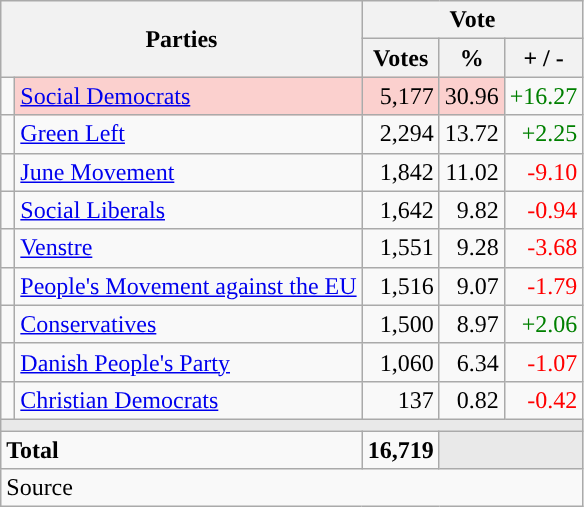<table class="wikitable" style="text-align:right;">
<tr>
<th style="text-align:centre;" rowspan="2" colspan="2" width="225">Parties</th>
<th colspan="3">Vote</th>
</tr>
<tr>
<th width="15">Votes</th>
<th width="15">%</th>
<th width="15">+ / -</th>
</tr>
<tr>
<td width="2" style="color:inherit;background:"></td>
<td bgcolor=#fbd0ce   align="left"><a href='#'>Social Democrats</a></td>
<td bgcolor=#fbd0ce>5,177</td>
<td bgcolor=#fbd0ce>30.96</td>
<td style=color:green;>+16.27</td>
</tr>
<tr>
<td width="2" style="color:inherit;background:"></td>
<td align="left"><a href='#'>Green Left</a></td>
<td>2,294</td>
<td>13.72</td>
<td style=color:green;>+2.25</td>
</tr>
<tr>
<td width="2" style="color:inherit;background:"></td>
<td align="left"><a href='#'>June Movement</a></td>
<td>1,842</td>
<td>11.02</td>
<td style=color:red;>-9.10</td>
</tr>
<tr>
<td width="2" style="color:inherit;background:"></td>
<td align="left"><a href='#'>Social Liberals</a></td>
<td>1,642</td>
<td>9.82</td>
<td style=color:red;>-0.94</td>
</tr>
<tr>
<td width="2" style="color:inherit;background:"></td>
<td align="left"><a href='#'>Venstre</a></td>
<td>1,551</td>
<td>9.28</td>
<td style=color:red;>-3.68</td>
</tr>
<tr>
<td width="2" style="color:inherit;background:"></td>
<td align="left"><a href='#'>People's Movement against the EU</a></td>
<td>1,516</td>
<td>9.07</td>
<td style=color:red;>-1.79</td>
</tr>
<tr>
<td width="2" style="color:inherit;background:"></td>
<td align="left"><a href='#'>Conservatives</a></td>
<td>1,500</td>
<td>8.97</td>
<td style=color:green;>+2.06</td>
</tr>
<tr>
<td width="2" style="color:inherit;background:"></td>
<td align="left"><a href='#'>Danish People's Party</a></td>
<td>1,060</td>
<td>6.34</td>
<td style=color:red;>-1.07</td>
</tr>
<tr>
<td width="2" style="color:inherit;background:"></td>
<td align="left"><a href='#'>Christian Democrats</a></td>
<td>137</td>
<td>0.82</td>
<td style=color:red;>-0.42</td>
</tr>
<tr>
<td colspan="7" bgcolor="#E9E9E9"></td>
</tr>
<tr>
<td align="left" colspan="2"><strong>Total</strong></td>
<td><strong>16,719</strong></td>
<td bgcolor="#E9E9E9" colspan="2"></td>
</tr>
<tr>
<td align="left" colspan="6">Source</td>
</tr>
</table>
